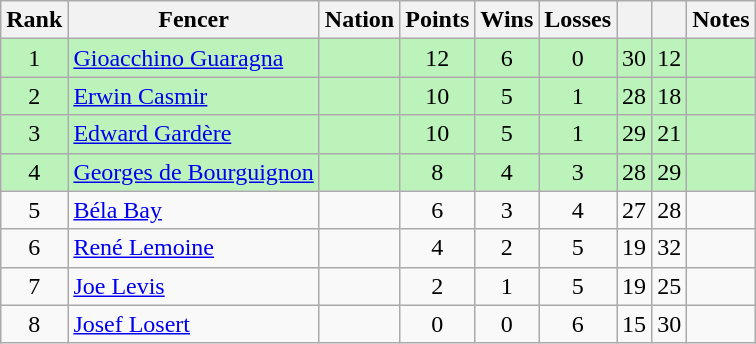<table class="wikitable sortable" style="text-align: center;">
<tr>
<th>Rank</th>
<th>Fencer</th>
<th>Nation</th>
<th>Points</th>
<th>Wins</th>
<th>Losses</th>
<th></th>
<th></th>
<th>Notes</th>
</tr>
<tr style="background:#bbf3bb;">
<td>1</td>
<td align=left><a href='#'>Gioacchino Guaragna</a></td>
<td align=left></td>
<td>12</td>
<td>6</td>
<td>0</td>
<td>30</td>
<td>12</td>
<td></td>
</tr>
<tr style="background:#bbf3bb;">
<td>2</td>
<td align=left><a href='#'>Erwin Casmir</a></td>
<td align=left></td>
<td>10</td>
<td>5</td>
<td>1</td>
<td>28</td>
<td>18</td>
<td></td>
</tr>
<tr style="background:#bbf3bb;">
<td>3</td>
<td align=left><a href='#'>Edward Gardère</a></td>
<td align=left></td>
<td>10</td>
<td>5</td>
<td>1</td>
<td>29</td>
<td>21</td>
<td></td>
</tr>
<tr style="background:#bbf3bb;">
<td>4</td>
<td align=left><a href='#'>Georges de Bourguignon</a></td>
<td align=left></td>
<td>8</td>
<td>4</td>
<td>3</td>
<td>28</td>
<td>29</td>
<td></td>
</tr>
<tr>
<td>5</td>
<td align=left><a href='#'>Béla Bay</a></td>
<td align=left></td>
<td>6</td>
<td>3</td>
<td>4</td>
<td>27</td>
<td>28</td>
<td></td>
</tr>
<tr>
<td>6</td>
<td align=left><a href='#'>René Lemoine</a></td>
<td align=left></td>
<td>4</td>
<td>2</td>
<td>5</td>
<td>19</td>
<td>32</td>
<td></td>
</tr>
<tr>
<td>7</td>
<td align=left><a href='#'>Joe Levis</a></td>
<td align=left></td>
<td>2</td>
<td>1</td>
<td>5</td>
<td>19</td>
<td>25</td>
<td></td>
</tr>
<tr>
<td>8</td>
<td align=left><a href='#'>Josef Losert</a></td>
<td align=left></td>
<td>0</td>
<td>0</td>
<td>6</td>
<td>15</td>
<td>30</td>
<td></td>
</tr>
</table>
